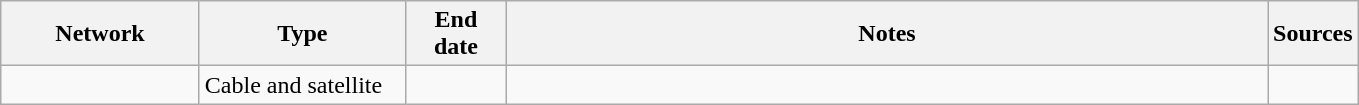<table class="wikitable">
<tr>
<th style="text-align:center; width:125px">Network</th>
<th style="text-align:center; width:130px">Type</th>
<th style="text-align:center; width:60px">End date</th>
<th style="text-align:center; width:500px">Notes</th>
<th style="text-align:center; width:30px">Sources</th>
</tr>
<tr>
<td><a href='#'></a></td>
<td>Cable and satellite</td>
<td></td>
<td></td>
<td></td>
</tr>
</table>
